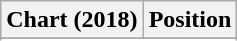<table class="wikitable plainrowheaders" style="text-align:center;">
<tr>
<th>Chart (2018)</th>
<th>Position</th>
</tr>
<tr>
</tr>
<tr>
</tr>
<tr>
</tr>
<tr>
</tr>
</table>
